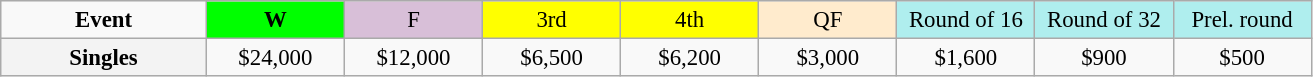<table class=wikitable style=font-size:95%;text-align:center>
<tr>
<td style="width:130px"><strong>Event</strong></td>
<td style="width:85px; background:lime"><strong>W</strong></td>
<td style="width:85px; background:thistle">F</td>
<td style="width:85px; background:#ffff00">3rd</td>
<td style="width:85px; background:#ffff00">4th</td>
<td style="width:85px; background:#ffebcd">QF</td>
<td style="width:85px; background:#afeeee">Round of 16</td>
<td style="width:85px; background:#afeeee">Round of 32</td>
<td style="width:85px; background:#afeeee">Prel. round</td>
</tr>
<tr>
<th style=background:#f3f3f3>Singles </th>
<td>$24,000</td>
<td>$12,000</td>
<td>$6,500</td>
<td>$6,200</td>
<td>$3,000</td>
<td>$1,600</td>
<td>$900</td>
<td>$500</td>
</tr>
</table>
